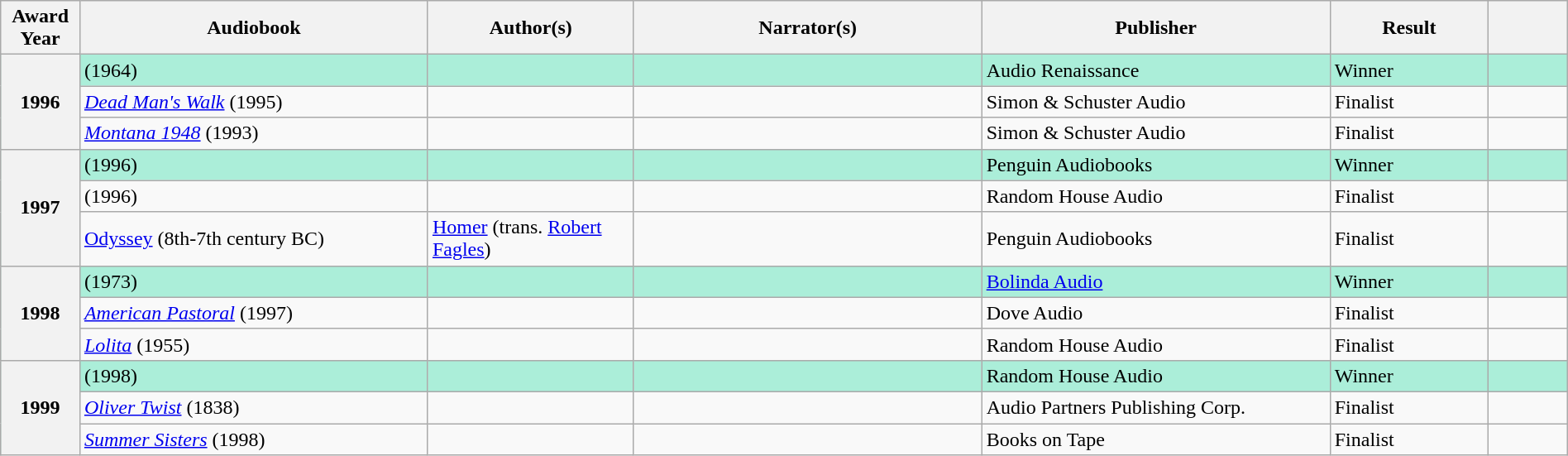<table class="wikitable sortable mw-collapsible" style="width:100%">
<tr>
<th scope="col" style=width:5%>Award Year</th>
<th scope="col" style=width:22%>Audiobook</th>
<th scope="col" style=width:13%>Author(s)</th>
<th scope="col" style=width:22%>Narrator(s)</th>
<th scope="col" style=width:22%>Publisher</th>
<th scope="col" style=width:10%>Result</th>
<th scope="col" style=width:5%></th>
</tr>
<tr style="background:#ABEED9">
<th rowspan="3">1996<br></th>
<td><em></em> (1964)</td>
<td></td>
<td></td>
<td>Audio Renaissance</td>
<td>Winner</td>
<td></td>
</tr>
<tr>
<td><em><a href='#'>Dead Man's Walk</a></em> (1995)</td>
<td></td>
<td></td>
<td>Simon & Schuster Audio</td>
<td>Finalist</td>
<td></td>
</tr>
<tr>
<td><em><a href='#'>Montana 1948</a></em> (1993)</td>
<td></td>
<td></td>
<td>Simon & Schuster Audio</td>
<td>Finalist</td>
<td></td>
</tr>
<tr style="background:#ABEED9">
<th rowspan="3">1997<br></th>
<td><em></em> (1996)</td>
<td></td>
<td></td>
<td>Penguin Audiobooks</td>
<td>Winner</td>
<td></td>
</tr>
<tr>
<td><em></em> (1996)</td>
<td></td>
<td></td>
<td>Random House Audio</td>
<td>Finalist</td>
<td></td>
</tr>
<tr>
<td><a href='#'>Odyssey</a> (8th-7th century BC)</td>
<td><a href='#'>Homer</a> (trans. <a href='#'>Robert Fagles</a>)</td>
<td></td>
<td>Penguin Audiobooks</td>
<td>Finalist</td>
<td></td>
</tr>
<tr style="background:#ABEED9">
<th rowspan="3">1998<br></th>
<td><em></em> (1973)</td>
<td></td>
<td></td>
<td><a href='#'>Bolinda Audio</a></td>
<td>Winner</td>
<td></td>
</tr>
<tr>
<td><em><a href='#'>American Pastoral</a></em> (1997)</td>
<td></td>
<td></td>
<td>Dove Audio</td>
<td>Finalist</td>
<td></td>
</tr>
<tr>
<td><em><a href='#'>Lolita</a></em> (1955)</td>
<td></td>
<td></td>
<td>Random House Audio</td>
<td>Finalist</td>
<td></td>
</tr>
<tr style="background:#ABEED9">
<th rowspan="3">1999<br></th>
<td><em></em> (1998)</td>
<td></td>
<td></td>
<td>Random House Audio</td>
<td>Winner</td>
<td></td>
</tr>
<tr>
<td><em><a href='#'>Oliver Twist</a></em> (1838)</td>
<td></td>
<td></td>
<td>Audio Partners Publishing Corp.</td>
<td>Finalist</td>
<td></td>
</tr>
<tr>
<td><em><a href='#'>Summer Sisters</a></em> (1998)</td>
<td></td>
<td></td>
<td>Books on Tape</td>
<td>Finalist</td>
<td></td>
</tr>
</table>
